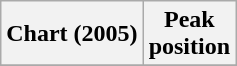<table class="wikitable sortable">
<tr>
<th align="center">Chart (2005)</th>
<th align="center">Peak<br>position</th>
</tr>
<tr>
</tr>
</table>
